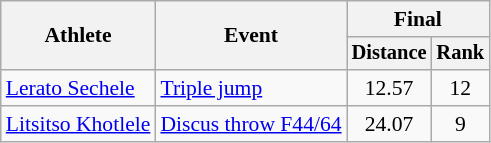<table class="wikitable" style="font-size:90%; text-align:center">
<tr>
<th rowspan=2>Athlete</th>
<th rowspan=2>Event</th>
<th colspan=2>Final</th>
</tr>
<tr style="font-size:95%">
<th>Distance</th>
<th>Rank</th>
</tr>
<tr>
<td align=left><a href='#'>Lerato Sechele</a></td>
<td align=left rowspan=1><a href='#'>Triple jump</a></td>
<td>12.57</td>
<td>12</td>
</tr>
<tr>
<td align=left><a href='#'>Litsitso Khotlele</a></td>
<td align=left><a href='#'>Discus throw F44/64</a></td>
<td>24.07</td>
<td>9</td>
</tr>
</table>
